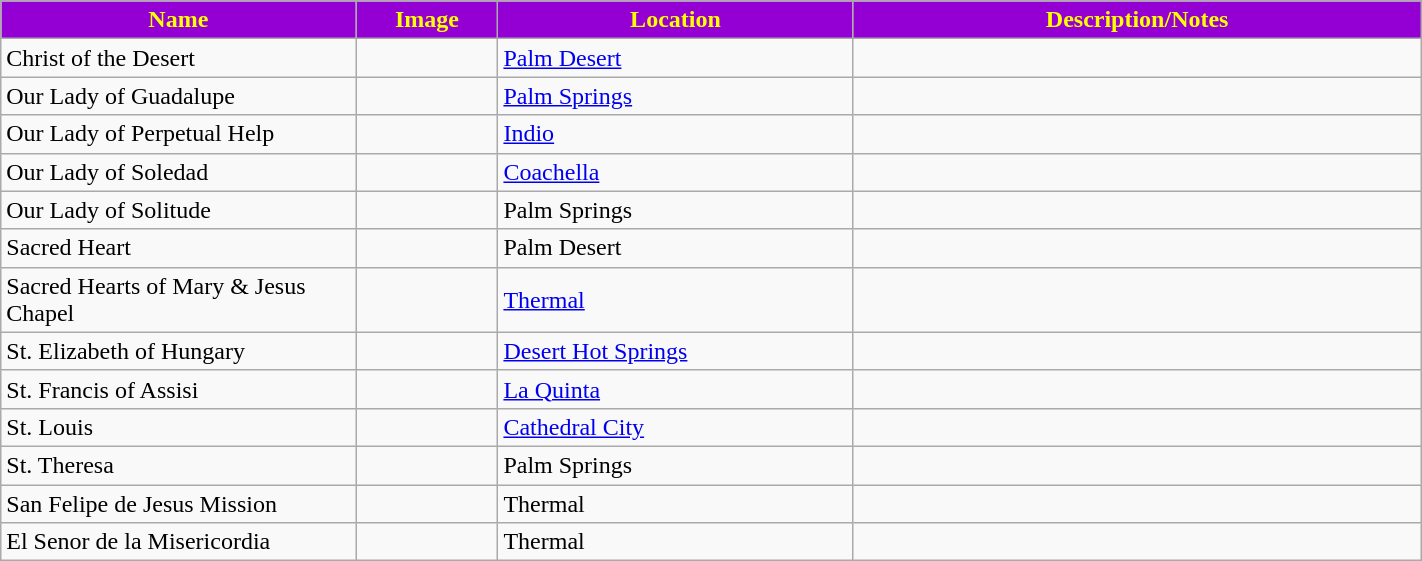<table class="wikitable sortable" style="width:75%">
<tr>
<th style="background:darkviolet; color:yellow;" width="25%"><strong>Name</strong></th>
<th style="background:darkviolet; color:yellow;" width="10%"><strong>Image</strong></th>
<th style="background:darkviolet; color:yellow;" width="25%"><strong>Location</strong></th>
<th style="background:darkviolet; color:yellow;" width="15"><strong>Description/Notes</strong></th>
</tr>
<tr>
<td>Christ of the Desert</td>
<td></td>
<td><a href='#'>Palm Desert</a></td>
<td></td>
</tr>
<tr>
<td>Our Lady of Guadalupe</td>
<td></td>
<td><a href='#'>Palm Springs</a></td>
<td></td>
</tr>
<tr>
<td>Our Lady of Perpetual Help</td>
<td></td>
<td><a href='#'>Indio</a></td>
<td></td>
</tr>
<tr>
<td>Our Lady of Soledad</td>
<td></td>
<td><a href='#'>Coachella</a></td>
<td></td>
</tr>
<tr>
<td>Our Lady of Solitude</td>
<td></td>
<td>Palm Springs</td>
<td></td>
</tr>
<tr>
<td>Sacred Heart</td>
<td></td>
<td>Palm Desert</td>
<td></td>
</tr>
<tr>
<td>Sacred Hearts of Mary & Jesus Chapel</td>
<td></td>
<td><a href='#'>Thermal</a></td>
<td></td>
</tr>
<tr>
<td>St. Elizabeth of Hungary</td>
<td></td>
<td><a href='#'>Desert Hot Springs</a></td>
<td></td>
</tr>
<tr>
<td>St. Francis of Assisi</td>
<td></td>
<td><a href='#'>La Quinta</a></td>
<td></td>
</tr>
<tr>
<td>St. Louis</td>
<td></td>
<td><a href='#'>Cathedral City</a></td>
<td></td>
</tr>
<tr>
<td>St. Theresa</td>
<td></td>
<td>Palm Springs</td>
</tr>
<tr>
<td>San Felipe de Jesus Mission</td>
<td></td>
<td>Thermal</td>
<td></td>
</tr>
<tr>
<td>El Senor de la Misericordia</td>
<td></td>
<td>Thermal</td>
<td></td>
</tr>
</table>
